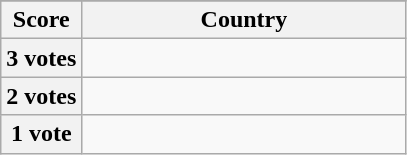<table class="wikitable">
<tr>
</tr>
<tr>
<th scope="col" width="20%">Score</th>
<th scope="col">Country</th>
</tr>
<tr>
<th scope="row">3 votes</th>
<td></td>
</tr>
<tr>
<th scope="row">2 votes</th>
<td></td>
</tr>
<tr>
<th scope="row">1 vote</th>
<td></td>
</tr>
</table>
